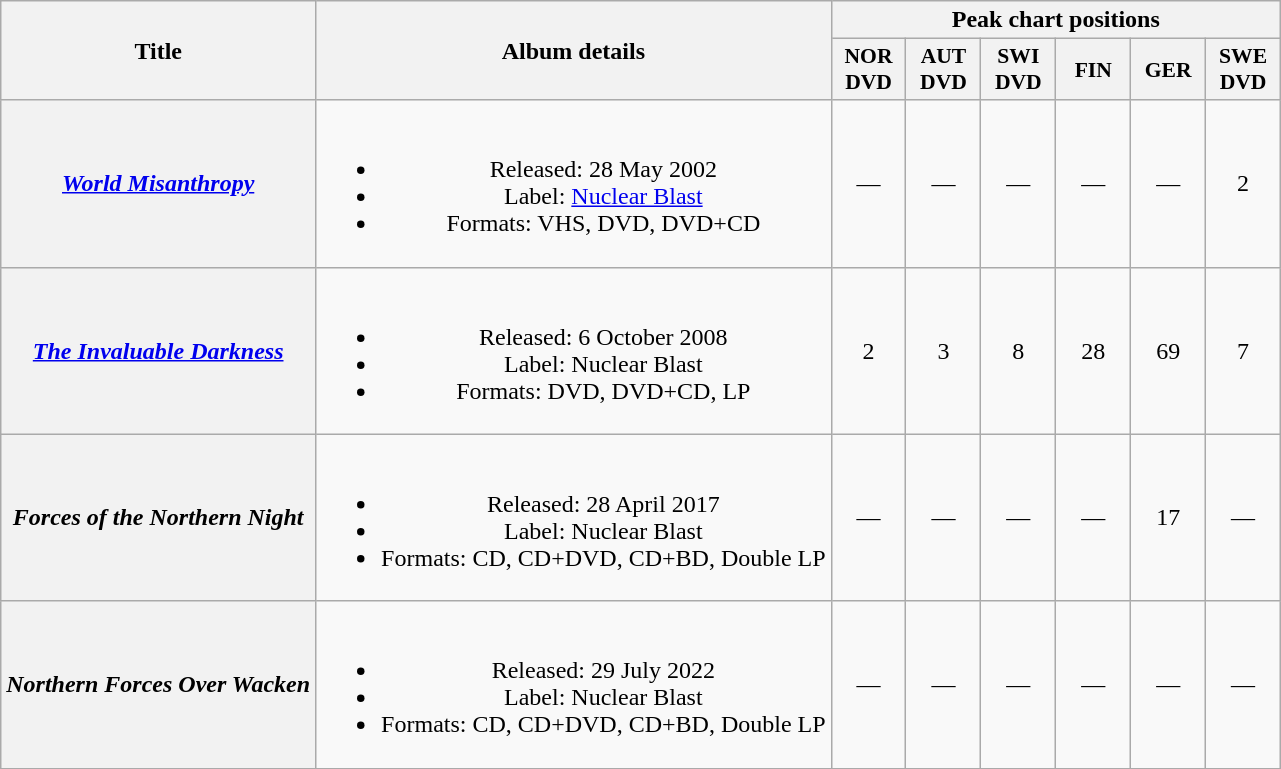<table class="wikitable plainrowheaders" style="text-align:center;">
<tr>
<th scope="col" rowspan="2">Title</th>
<th scope="col" rowspan="2">Album details</th>
<th scope="col" colspan="6">Peak chart positions</th>
</tr>
<tr>
<th scope="col" style="width:3em;font-size:90%;">NOR DVD<br></th>
<th scope="col" style="width:3em;font-size:90%;">AUT DVD<br></th>
<th scope="col" style="width:3em;font-size:90%;">SWI DVD<br></th>
<th scope="col" style="width:3em;font-size:90%;">FIN<br></th>
<th scope="col" style="width:3em;font-size:90%;">GER<br></th>
<th scope="col" style="width:3em;font-size:90%;">SWE DVD<br></th>
</tr>
<tr>
<th scope="row"><em><a href='#'>World Misanthropy</a></em></th>
<td><br><ul><li>Released: 28 May 2002</li><li>Label: <a href='#'>Nuclear Blast</a></li><li>Formats: VHS, DVD, DVD+CD</li></ul></td>
<td align="center">—</td>
<td align="center">—</td>
<td align="center">—</td>
<td align="center">—</td>
<td align="center">—</td>
<td align="center">2</td>
</tr>
<tr>
<th scope="row"><em><a href='#'>The Invaluable Darkness</a></em></th>
<td><br><ul><li>Released: 6 October 2008</li><li>Label: Nuclear Blast</li><li>Formats: DVD, DVD+CD, LP</li></ul></td>
<td align="center">2</td>
<td align="center">3</td>
<td align="center">8</td>
<td align="center">28</td>
<td align="center">69</td>
<td align="center">7</td>
</tr>
<tr>
<th scope="row"><em>Forces of the Northern Night</em></th>
<td><br><ul><li>Released: 28 April 2017</li><li>Label: Nuclear Blast</li><li>Formats: CD, CD+DVD, CD+BD, Double LP</li></ul></td>
<td align="center">—</td>
<td align="center">—</td>
<td align="center">—</td>
<td align="center">—</td>
<td align="center">17</td>
<td align="center">—</td>
</tr>
<tr>
<th scope="row"><em>Northern Forces Over Wacken</em></th>
<td><br><ul><li>Released: 29 July 2022</li><li>Label: Nuclear Blast</li><li>Formats: CD, CD+DVD, CD+BD, Double LP</li></ul></td>
<td align="center">—</td>
<td align="center">—</td>
<td align="center">—</td>
<td align="center">—</td>
<td align="center">—</td>
<td align="center">—</td>
</tr>
<tr>
</tr>
</table>
